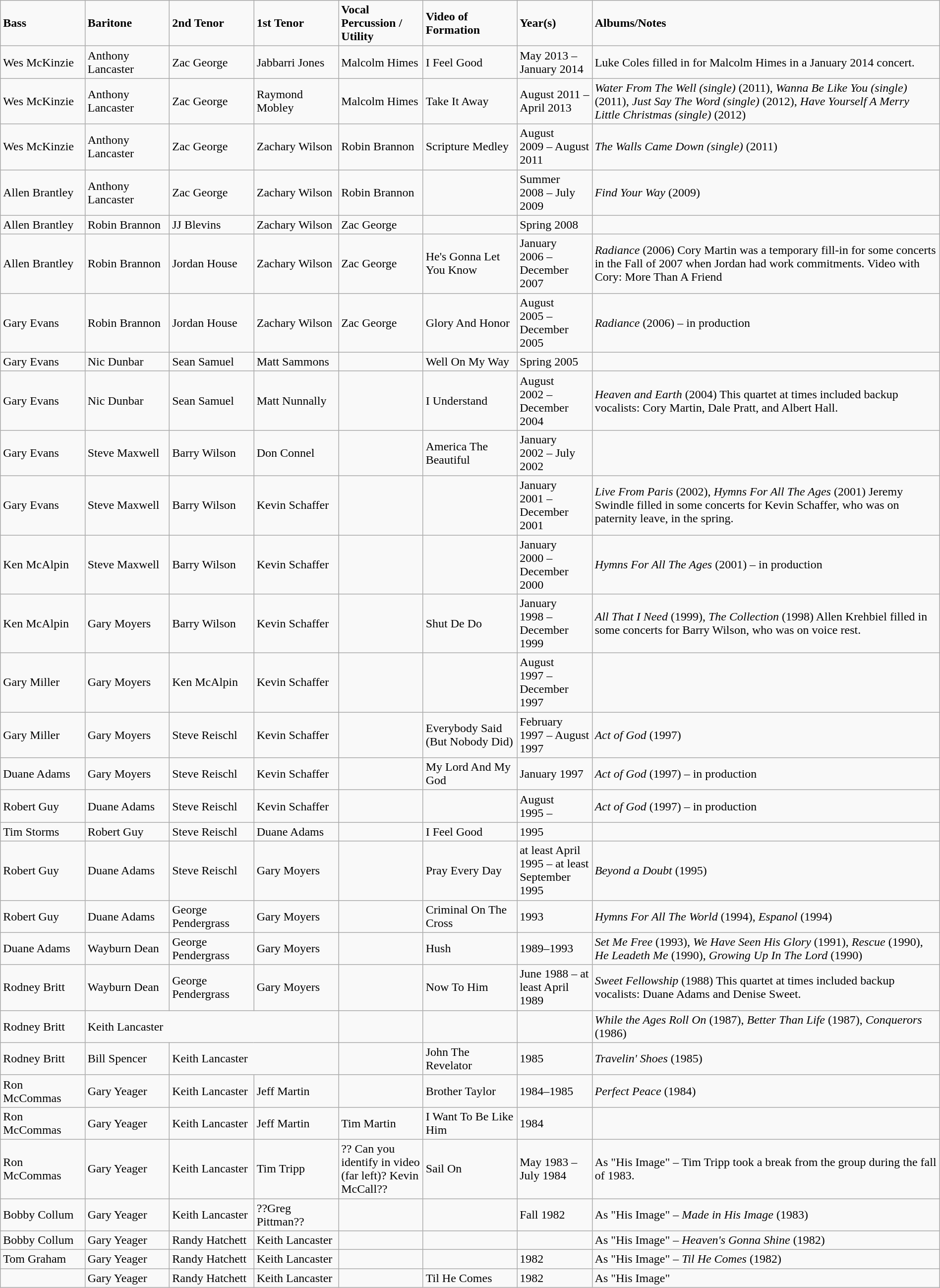<table class="wikitable" width="100%">
<tr>
<td width="9%"><strong>Bass</strong></td>
<td width="9%"><strong>Baritone</strong></td>
<td width="9%"><strong>2nd Tenor</strong></td>
<td width="9%"><strong>1st Tenor</strong></td>
<td width="9%"><strong>Vocal Percussion / Utility</strong></td>
<td width="10%"><strong>Video of Formation</strong></td>
<td width="8%"><strong>Year(s)</strong></td>
<td width="37%"><strong>Albums/Notes</strong></td>
</tr>
<tr>
<td>Wes McKinzie</td>
<td>Anthony Lancaster</td>
<td>Zac George</td>
<td>Jabbarri Jones</td>
<td>Malcolm Himes</td>
<td>I Feel Good</td>
<td>May 2013 – January 2014</td>
<td>Luke Coles filled in for Malcolm Himes in a January 2014 concert.</td>
</tr>
<tr>
<td>Wes McKinzie</td>
<td>Anthony Lancaster</td>
<td>Zac George</td>
<td>Raymond Mobley</td>
<td>Malcolm Himes</td>
<td>Take It Away</td>
<td>August 2011 – April 2013</td>
<td><em>Water From The Well (single)</em> (2011), <em>Wanna Be Like You (single)</em> (2011), <em>Just Say The Word (single)</em> (2012), <em>Have Yourself A Merry Little Christmas (single)</em> (2012)</td>
</tr>
<tr>
<td>Wes McKinzie</td>
<td>Anthony Lancaster</td>
<td>Zac George</td>
<td>Zachary Wilson</td>
<td>Robin Brannon</td>
<td>Scripture Medley</td>
<td>August 2009 – August 2011</td>
<td><em>The Walls Came Down (single)</em> (2011)</td>
</tr>
<tr>
<td>Allen Brantley</td>
<td>Anthony Lancaster</td>
<td>Zac George</td>
<td>Zachary Wilson</td>
<td>Robin Brannon</td>
<td></td>
<td>Summer 2008 – July 2009</td>
<td><em>Find Your Way</em> (2009)</td>
</tr>
<tr>
<td>Allen Brantley</td>
<td>Robin Brannon</td>
<td>JJ Blevins</td>
<td>Zachary Wilson</td>
<td>Zac George</td>
<td></td>
<td>Spring 2008</td>
<td></td>
</tr>
<tr>
<td>Allen Brantley</td>
<td>Robin Brannon</td>
<td>Jordan House</td>
<td>Zachary Wilson</td>
<td>Zac George</td>
<td>He's Gonna Let You Know</td>
<td>January 2006 – December 2007</td>
<td><em>Radiance</em> (2006) Cory Martin was a temporary fill-in for some concerts in the Fall of 2007 when Jordan had work commitments. Video with Cory: More Than A Friend</td>
</tr>
<tr>
<td>Gary Evans</td>
<td>Robin Brannon</td>
<td>Jordan House</td>
<td>Zachary Wilson</td>
<td>Zac George</td>
<td>Glory And Honor</td>
<td>August 2005 – December 2005</td>
<td><em>Radiance</em> (2006) – in production</td>
</tr>
<tr>
<td>Gary Evans</td>
<td>Nic Dunbar</td>
<td>Sean Samuel</td>
<td>Matt Sammons</td>
<td></td>
<td>Well On My Way</td>
<td>Spring 2005</td>
<td></td>
</tr>
<tr>
<td>Gary Evans</td>
<td>Nic Dunbar</td>
<td>Sean Samuel</td>
<td>Matt Nunnally</td>
<td></td>
<td>I Understand</td>
<td>August 2002 – December 2004</td>
<td><em>Heaven and Earth</em> (2004)  This quartet at times included backup vocalists: Cory Martin, Dale Pratt, and Albert Hall.</td>
</tr>
<tr>
<td>Gary Evans</td>
<td>Steve Maxwell</td>
<td>Barry Wilson</td>
<td>Don Connel</td>
<td></td>
<td>America The Beautiful</td>
<td>January 2002 – July 2002</td>
</tr>
<tr>
<td>Gary Evans</td>
<td>Steve Maxwell</td>
<td>Barry Wilson</td>
<td>Kevin Schaffer</td>
<td></td>
<td></td>
<td>January 2001 – December 2001</td>
<td><em>Live From Paris</em> (2002), <em>Hymns For All The Ages</em> (2001)  Jeremy Swindle filled in some concerts for Kevin Schaffer, who was on paternity leave, in the spring.</td>
</tr>
<tr>
<td>Ken McAlpin</td>
<td>Steve Maxwell</td>
<td>Barry Wilson</td>
<td>Kevin Schaffer</td>
<td></td>
<td></td>
<td>January 2000 – December 2000</td>
<td><em>Hymns For All The Ages</em> (2001) – in production</td>
</tr>
<tr>
<td>Ken McAlpin</td>
<td>Gary Moyers</td>
<td>Barry Wilson</td>
<td>Kevin Schaffer</td>
<td></td>
<td>Shut De Do</td>
<td>January 1998 – December 1999</td>
<td><em>All That I Need</em> (1999), <em>The Collection</em> (1998)  Allen Krehbiel filled in some concerts for Barry Wilson, who was on voice rest.</td>
</tr>
<tr>
<td>Gary Miller</td>
<td>Gary Moyers</td>
<td>Ken McAlpin</td>
<td>Kevin Schaffer</td>
<td></td>
<td></td>
<td>August 1997 – December 1997</td>
<td></td>
</tr>
<tr>
<td>Gary Miller</td>
<td>Gary Moyers</td>
<td>Steve Reischl</td>
<td>Kevin Schaffer</td>
<td></td>
<td>Everybody Said (But Nobody Did)</td>
<td>February 1997 – August 1997</td>
<td><em>Act of God</em> (1997)</td>
</tr>
<tr>
<td>Duane Adams</td>
<td>Gary Moyers</td>
<td>Steve Reischl</td>
<td>Kevin Schaffer</td>
<td></td>
<td>My Lord And My God</td>
<td>January 1997</td>
<td><em>Act of God</em> (1997) – in production</td>
</tr>
<tr>
<td>Robert Guy</td>
<td>Duane Adams</td>
<td>Steve Reischl</td>
<td>Kevin Schaffer</td>
<td></td>
<td></td>
<td>August 1995 –</td>
<td><em>Act of God</em> (1997) – in production</td>
</tr>
<tr>
<td>Tim Storms</td>
<td>Robert Guy</td>
<td>Steve Reischl</td>
<td>Duane Adams</td>
<td></td>
<td>I Feel Good</td>
<td>1995</td>
<td></td>
</tr>
<tr>
<td>Robert Guy</td>
<td>Duane Adams</td>
<td>Steve Reischl</td>
<td>Gary Moyers</td>
<td></td>
<td>Pray Every Day</td>
<td>at least April 1995 – at least September 1995</td>
<td><em>Beyond a Doubt</em> (1995)</td>
</tr>
<tr>
<td>Robert Guy</td>
<td>Duane Adams</td>
<td>George Pendergrass</td>
<td>Gary Moyers</td>
<td></td>
<td>Criminal On The Cross</td>
<td>1993</td>
<td><em>Hymns For All The World</em> (1994), <em>Espanol</em> (1994)</td>
</tr>
<tr>
<td>Duane Adams</td>
<td>Wayburn Dean</td>
<td>George Pendergrass</td>
<td>Gary Moyers</td>
<td></td>
<td>Hush</td>
<td>1989–1993</td>
<td><em>Set Me Free</em> (1993), <em>We Have Seen His Glory</em> (1991), <em>Rescue</em> (1990), <br><em>He Leadeth Me</em> (1990), <em>Growing Up In The Lord</em> (1990)</td>
</tr>
<tr>
<td>Rodney Britt</td>
<td>Wayburn Dean</td>
<td>George Pendergrass</td>
<td>Gary Moyers</td>
<td></td>
<td>Now To Him</td>
<td>June 1988 – at least April 1989</td>
<td><em>Sweet Fellowship</em> (1988) This quartet at times included backup vocalists: Duane Adams and Denise Sweet.</td>
</tr>
<tr>
<td>Rodney Britt</td>
<td colspan="3">Keith Lancaster</td>
<td></td>
<td></td>
<td></td>
<td><em>While the Ages Roll On</em> (1987), <em>Better Than Life</em> (1987), <em>Conquerors</em> (1986)</td>
</tr>
<tr>
<td>Rodney Britt</td>
<td>Bill Spencer</td>
<td colspan="2">Keith Lancaster</td>
<td></td>
<td>John The Revelator</td>
<td>1985</td>
<td><em>Travelin' Shoes</em> (1985)</td>
</tr>
<tr>
<td>Ron McCommas</td>
<td>Gary Yeager</td>
<td>Keith Lancaster</td>
<td>Jeff Martin</td>
<td></td>
<td>Brother Taylor</td>
<td>1984–1985</td>
<td><em>Perfect Peace</em> (1984)</td>
</tr>
<tr>
<td>Ron McCommas</td>
<td>Gary Yeager</td>
<td>Keith Lancaster</td>
<td>Jeff Martin</td>
<td>Tim Martin</td>
<td>I Want To Be Like Him</td>
<td>1984</td>
<td></td>
</tr>
<tr>
<td>Ron McCommas</td>
<td>Gary Yeager</td>
<td>Keith Lancaster</td>
<td>Tim Tripp</td>
<td>?? Can you identify in video (far left)? Kevin McCall??</td>
<td>Sail On</td>
<td>May 1983 – July 1984</td>
<td>As "His Image" – Tim Tripp took a break from the group during the fall of 1983.</td>
</tr>
<tr>
<td>Bobby Collum</td>
<td>Gary Yeager</td>
<td>Keith Lancaster</td>
<td>??Greg Pittman??</td>
<td></td>
<td></td>
<td>Fall 1982</td>
<td>As "His Image" – <em>Made in His Image</em> (1983)</td>
</tr>
<tr>
<td>Bobby Collum</td>
<td>Gary Yeager</td>
<td>Randy Hatchett</td>
<td>Keith Lancaster</td>
<td></td>
<td></td>
<td></td>
<td>As "His Image" – <em>Heaven's Gonna Shine</em> (1982)</td>
</tr>
<tr>
<td>Tom Graham</td>
<td>Gary Yeager</td>
<td>Randy Hatchett</td>
<td>Keith Lancaster</td>
<td></td>
<td></td>
<td>1982</td>
<td>As "His Image" – <em>Til He Comes</em> (1982)</td>
</tr>
<tr>
<td></td>
<td>Gary Yeager</td>
<td>Randy Hatchett</td>
<td>Keith Lancaster</td>
<td></td>
<td>Til He Comes</td>
<td>1982</td>
<td>As "His Image"</td>
</tr>
</table>
